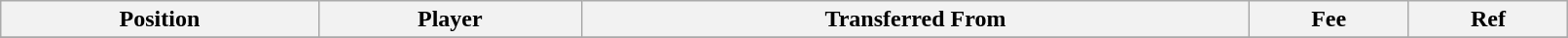<table class="wikitable sortable" style="width:85%; text-align:center; font-size:100%; text-align:left;">
<tr>
<th>Position</th>
<th>Player</th>
<th>Transferred From</th>
<th>Fee</th>
<th>Ref</th>
</tr>
<tr>
</tr>
</table>
